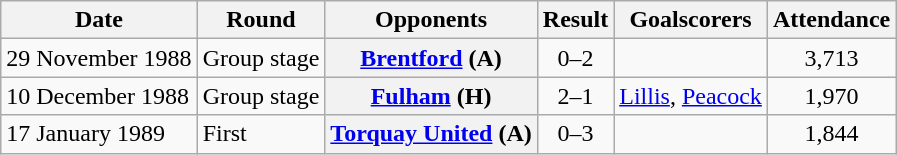<table class="wikitable plainrowheaders sortable">
<tr>
<th scope=col>Date</th>
<th scope=col>Round</th>
<th scope=col>Opponents</th>
<th scope=col>Result</th>
<th scope=col class=unsortable>Goalscorers</th>
<th scope=col>Attendance</th>
</tr>
<tr>
<td>29 November 1988</td>
<td>Group stage</td>
<th scope=row><a href='#'>Brentford</a> (A)</th>
<td align=center>0–2</td>
<td></td>
<td align=center>3,713</td>
</tr>
<tr>
<td>10 December 1988</td>
<td>Group stage</td>
<th scope=row><a href='#'>Fulham</a> (H)</th>
<td align=center>2–1</td>
<td><a href='#'>Lillis</a>, <a href='#'>Peacock</a></td>
<td align=center>1,970</td>
</tr>
<tr>
<td>17 January 1989</td>
<td>First</td>
<th scope=row><a href='#'>Torquay United</a> (A)</th>
<td align=center>0–3</td>
<td></td>
<td align=center>1,844</td>
</tr>
</table>
